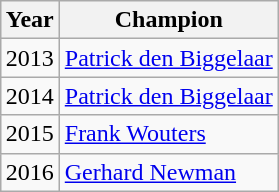<table class="wikitable" align="right">
<tr>
<th>Year</th>
<th>Champion</th>
</tr>
<tr>
<td>2013</td>
<td> <a href='#'>Patrick den Biggelaar</a></td>
</tr>
<tr>
<td>2014</td>
<td> <a href='#'>Patrick den Biggelaar</a></td>
</tr>
<tr>
<td>2015</td>
<td> <a href='#'>Frank Wouters</a></td>
</tr>
<tr>
<td>2016</td>
<td> <a href='#'>Gerhard Newman</a></td>
</tr>
</table>
